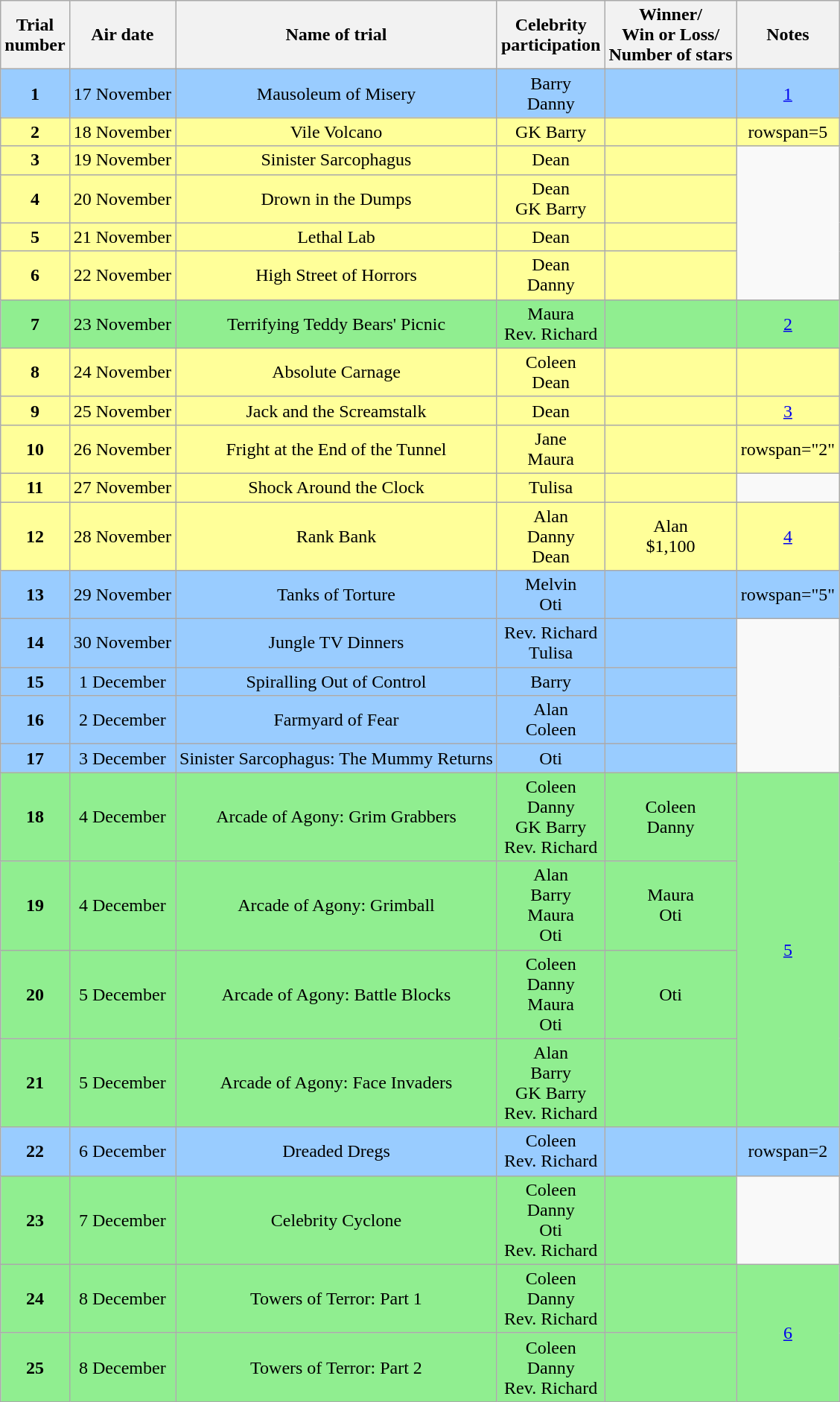<table class=wikitable style="text-align:center">
<tr>
<th scope="col">Trial<br>number</th>
<th scope="col">Air date</th>
<th scope="col">Name of trial</th>
<th scope="col">Celebrity<br>participation</th>
<th scope="col">Winner/<br>Win or Loss/<br>Number of stars</th>
<th scope="col">Notes</th>
</tr>
<tr style="background:#99CCFF;">
<td><strong>1</strong></td>
<td>17 November</td>
<td>Mausoleum of Misery</td>
<td>Barry<br>Danny</td>
<td></td>
<td><a href='#'>1</a></td>
</tr>
<tr style="background:#FFFF99;">
<td><strong>2</strong></td>
<td>18 November</td>
<td>Vile Volcano</td>
<td>GK Barry</td>
<td></td>
<td>rowspan=5 </td>
</tr>
<tr style="background:#FFFF99;">
<td><strong>3</strong></td>
<td>19 November</td>
<td>Sinister Sarcophagus</td>
<td>Dean</td>
<td></td>
</tr>
<tr style="background:#FFFF99;">
<td><strong>4</strong></td>
<td>20 November</td>
<td>Drown in the Dumps</td>
<td>Dean<br>GK Barry</td>
<td></td>
</tr>
<tr style="background:#FFFF99;">
<td><strong>5</strong></td>
<td>21 November</td>
<td>Lethal Lab</td>
<td>Dean</td>
<td></td>
</tr>
<tr style="background:#FFFF99;">
<td><strong>6</strong></td>
<td>22 November</td>
<td>High Street of Horrors</td>
<td>Dean<br>Danny</td>
<td></td>
</tr>
<tr style="background:lightgreen;">
<td><strong>7</strong></td>
<td>23 November</td>
<td>Terrifying Teddy Bears' Picnic</td>
<td>Maura<br>Rev. Richard</td>
<td></td>
<td><a href='#'>2</a></td>
</tr>
<tr style="background:#FFFF99;">
<td><strong>8</strong></td>
<td>24 November</td>
<td>Absolute Carnage</td>
<td>Coleen<br>Dean</td>
<td></td>
<td></td>
</tr>
<tr style="background:#FFFF99;">
<td><strong>9</strong></td>
<td>25 November</td>
<td>Jack and the Screamstalk</td>
<td>Dean</td>
<td></td>
<td><a href='#'>3</a></td>
</tr>
<tr style="background:#FFFF99;">
<td><strong>10</strong></td>
<td>26 November</td>
<td>Fright at the End of the Tunnel</td>
<td>Jane<br>Maura</td>
<td></td>
<td>rowspan="2" </td>
</tr>
<tr style="background:#FFFF99;">
<td><strong>11</strong></td>
<td>27 November</td>
<td>Shock Around the Clock</td>
<td>Tulisa</td>
<td></td>
</tr>
<tr style="background:#FFFF99;">
<td><strong>12</strong></td>
<td>28 November</td>
<td>Rank Bank</td>
<td>Alan<br>Danny<br>Dean</td>
<td>Alan<br>$1,100</td>
<td><a href='#'>4</a></td>
</tr>
<tr style="background:#99CCFF;">
<td><strong>13</strong></td>
<td>29 November</td>
<td>Tanks of Torture</td>
<td>Melvin<br>Oti</td>
<td></td>
<td>rowspan="5" </td>
</tr>
<tr style="background:#99CCFF;">
<td><strong>14</strong></td>
<td>30 November</td>
<td>Jungle TV Dinners</td>
<td>Rev. Richard<br>Tulisa</td>
<td></td>
</tr>
<tr style="background:#99CCFF;">
<td><strong>15</strong></td>
<td>1 December</td>
<td>Spiralling Out of Control</td>
<td>Barry</td>
<td></td>
</tr>
<tr style="background:#99CCFF;">
<td><strong>16</strong></td>
<td>2 December</td>
<td>Farmyard of Fear</td>
<td>Alan<br>Coleen</td>
<td></td>
</tr>
<tr style="background:#99CCFF;">
<td><strong>17</strong></td>
<td>3 December</td>
<td>Sinister Sarcophagus: The Mummy Returns</td>
<td>Oti</td>
<td></td>
</tr>
<tr style="background:lightgreen;">
<td><strong>18</strong></td>
<td>4 December</td>
<td>Arcade of Agony: Grim Grabbers</td>
<td>Coleen<br>Danny<br>GK Barry<br>Rev. Richard</td>
<td>Coleen<br>Danny<br></td>
<td rowspan="4"><a href='#'>5</a></td>
</tr>
<tr style="background:lightgreen;">
<td><strong>19</strong></td>
<td>4 December</td>
<td>Arcade of Agony: Grimball</td>
<td>Alan<br>Barry<br>Maura<br>Oti</td>
<td>Maura<br>Oti<br></td>
</tr>
<tr style="background:lightgreen;">
<td><strong>20</strong></td>
<td>5 December</td>
<td>Arcade of Agony: Battle Blocks</td>
<td>Coleen<br>Danny<br>Maura<br>Oti</td>
<td>Oti</td>
</tr>
<tr style="background:lightgreen;">
<td><strong>21</strong></td>
<td>5 December</td>
<td>Arcade of Agony: Face Invaders</td>
<td>Alan<br>Barry<br>GK Barry<br>Rev. Richard</td>
<td></td>
</tr>
<tr style="background:#99CCFF;">
<td><strong>22</strong></td>
<td>6 December</td>
<td>Dreaded Dregs</td>
<td>Coleen<br>Rev. Richard</td>
<td></td>
<td>rowspan=2 </td>
</tr>
<tr style="background:lightgreen;">
<td><strong>23</strong></td>
<td>7 December</td>
<td>Celebrity Cyclone</td>
<td>Coleen<br>Danny<br>Oti<br>Rev. Richard</td>
<td></td>
</tr>
<tr style="background:lightgreen;">
<td><strong>24</strong></td>
<td>8 December</td>
<td>Towers of Terror: Part 1</td>
<td>Coleen<br>Danny<br>Rev. Richard</td>
<td></td>
<td rowspan="2"><a href='#'>6</a></td>
</tr>
<tr style="background:lightgreen;">
<td><strong>25</strong></td>
<td>8 December</td>
<td>Towers of Terror: Part 2</td>
<td>Coleen<br>Danny<br>Rev. Richard</td>
<td></td>
</tr>
</table>
